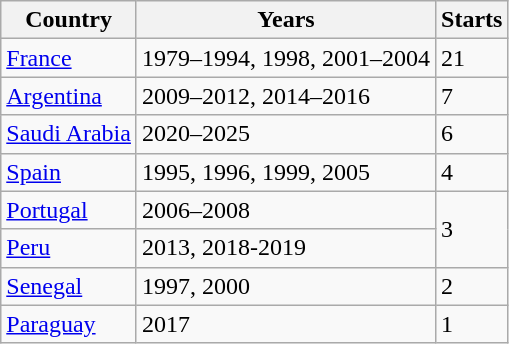<table class="wikitable">
<tr>
<th>Country</th>
<th>Years</th>
<th>Starts</th>
</tr>
<tr>
<td> <a href='#'>France</a></td>
<td>1979–1994, 1998, 2001–2004</td>
<td>21</td>
</tr>
<tr>
<td> <a href='#'>Argentina</a></td>
<td>2009–2012, 2014–2016</td>
<td>7</td>
</tr>
<tr>
<td> <a href='#'>Saudi Arabia</a></td>
<td>2020–2025</td>
<td>6</td>
</tr>
<tr>
<td> <a href='#'>Spain</a></td>
<td>1995, 1996, 1999, 2005</td>
<td>4</td>
</tr>
<tr>
<td> <a href='#'>Portugal</a></td>
<td>2006–2008</td>
<td rowspan=2>3</td>
</tr>
<tr>
<td> <a href='#'>Peru</a></td>
<td>2013, 2018-2019</td>
</tr>
<tr>
<td> <a href='#'>Senegal</a></td>
<td>1997, 2000</td>
<td>2</td>
</tr>
<tr>
<td> <a href='#'>Paraguay</a></td>
<td>2017</td>
<td>1</td>
</tr>
</table>
